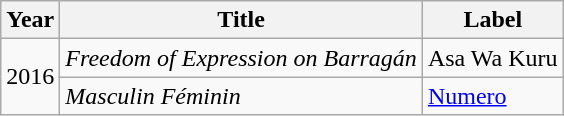<table class="wikitable">
<tr>
<th>Year</th>
<th>Title</th>
<th>Label</th>
</tr>
<tr>
<td rowspan="2">2016</td>
<td><em>Freedom of Expression on Barragán</em></td>
<td>Asa Wa Kuru</td>
</tr>
<tr>
<td><em>Masculin Féminin</em></td>
<td><a href='#'>Numero</a></td>
</tr>
</table>
